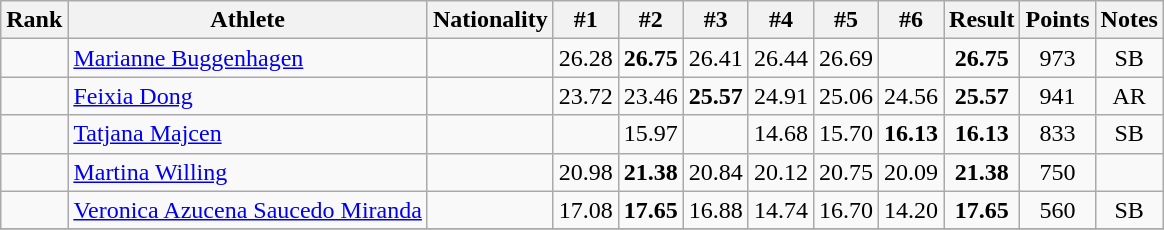<table class="wikitable sortable" style="text-align:center">
<tr>
<th>Rank</th>
<th>Athlete</th>
<th>Nationality</th>
<th>#1</th>
<th>#2</th>
<th>#3</th>
<th>#4</th>
<th>#5</th>
<th>#6</th>
<th>Result</th>
<th>Points</th>
<th>Notes</th>
</tr>
<tr>
<td></td>
<td align=left><a href='#'>Marianne Buggenhagen</a></td>
<td align=left></td>
<td>26.28</td>
<td><strong>26.75</strong></td>
<td>26.41</td>
<td>26.44</td>
<td>26.69</td>
<td></td>
<td><strong>26.75</strong></td>
<td>973</td>
<td>SB</td>
</tr>
<tr>
<td></td>
<td align=left><a href='#'>Feixia Dong</a></td>
<td align=left></td>
<td>23.72</td>
<td>23.46</td>
<td><strong>25.57</strong></td>
<td>24.91</td>
<td>25.06</td>
<td>24.56</td>
<td><strong>25.57</strong></td>
<td>941</td>
<td>AR</td>
</tr>
<tr>
<td></td>
<td align=left><a href='#'>Tatjana Majcen</a></td>
<td align=left></td>
<td></td>
<td>15.97</td>
<td></td>
<td>14.68</td>
<td>15.70</td>
<td><strong>16.13</strong></td>
<td><strong>16.13</strong></td>
<td>833</td>
<td>SB</td>
</tr>
<tr>
<td></td>
<td align=left><a href='#'>Martina Willing</a></td>
<td align=left></td>
<td>20.98</td>
<td><strong>21.38</strong></td>
<td>20.84</td>
<td>20.12</td>
<td>20.75</td>
<td>20.09</td>
<td><strong>21.38</strong></td>
<td>750</td>
<td></td>
</tr>
<tr>
<td></td>
<td align=left><a href='#'>Veronica Azucena Saucedo Miranda</a></td>
<td align=left></td>
<td>17.08</td>
<td><strong>17.65</strong></td>
<td>16.88</td>
<td>14.74</td>
<td>16.70</td>
<td>14.20</td>
<td><strong>17.65</strong></td>
<td>560</td>
<td>SB</td>
</tr>
<tr>
</tr>
</table>
